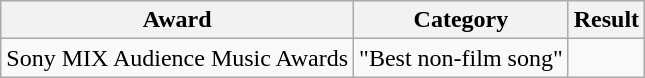<table class="wikitable">
<tr>
<th>Award</th>
<th>Category</th>
<th>Result</th>
</tr>
<tr>
<td>Sony MIX Audience Music Awards</td>
<td>"Best non-film song"</td>
<td></td>
</tr>
</table>
